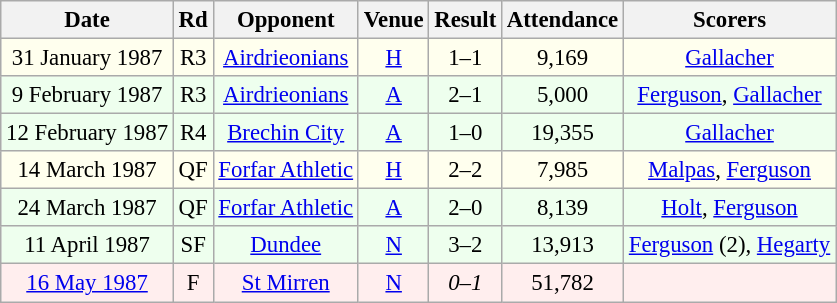<table class="wikitable sortable" style="font-size:95%; text-align:center">
<tr>
<th>Date</th>
<th>Rd</th>
<th>Opponent</th>
<th>Venue</th>
<th>Result</th>
<th>Attendance</th>
<th>Scorers</th>
</tr>
<tr style="background:#ffe;">
<td>31 January 1987</td>
<td>R3</td>
<td><a href='#'>Airdrieonians</a></td>
<td><a href='#'>H</a></td>
<td>1–1</td>
<td>9,169</td>
<td><a href='#'>Gallacher</a></td>
</tr>
<tr style="background:#efe;">
<td>9 February 1987</td>
<td>R3</td>
<td><a href='#'>Airdrieonians</a></td>
<td><a href='#'>A</a></td>
<td>2–1</td>
<td>5,000</td>
<td><a href='#'>Ferguson</a>, <a href='#'>Gallacher</a></td>
</tr>
<tr style="background:#efe;">
<td>12 February 1987</td>
<td>R4</td>
<td><a href='#'>Brechin City</a></td>
<td><a href='#'>A</a></td>
<td>1–0</td>
<td>19,355</td>
<td><a href='#'>Gallacher</a></td>
</tr>
<tr style="background:#ffe;">
<td>14 March 1987</td>
<td>QF</td>
<td><a href='#'>Forfar Athletic</a></td>
<td><a href='#'>H</a></td>
<td>2–2</td>
<td>7,985</td>
<td><a href='#'>Malpas</a>, <a href='#'>Ferguson</a></td>
</tr>
<tr style="background:#efe;">
<td>24 March 1987</td>
<td>QF</td>
<td><a href='#'>Forfar Athletic</a></td>
<td><a href='#'>A</a></td>
<td>2–0</td>
<td>8,139</td>
<td><a href='#'>Holt</a>, <a href='#'>Ferguson</a></td>
</tr>
<tr style="background:#efe;">
<td>11 April 1987</td>
<td>SF</td>
<td><a href='#'>Dundee</a></td>
<td><a href='#'>N</a></td>
<td>3–2</td>
<td>13,913</td>
<td><a href='#'>Ferguson</a> (2), <a href='#'>Hegarty</a></td>
</tr>
<tr style="background:#fee;">
<td><a href='#'>16 May 1987</a></td>
<td>F</td>
<td><a href='#'>St Mirren</a></td>
<td><a href='#'>N</a></td>
<td><em>0–1</em></td>
<td>51,782</td>
<td></td>
</tr>
</table>
